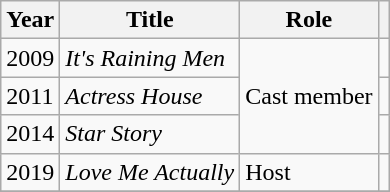<table class="wikitable sortable">
<tr>
<th>Year</th>
<th>Title</th>
<th>Role</th>
<th scope="col" class="unsortable"></th>
</tr>
<tr>
<td>2009</td>
<td> <em>It's Raining Men</em></td>
<td rowspan=3>Cast member</td>
<td></td>
</tr>
<tr>
<td>2011</td>
<td><em>Actress House</em></td>
<td></td>
</tr>
<tr>
<td>2014</td>
<td><em>Star Story</em></td>
<td></td>
</tr>
<tr>
<td>2019</td>
<td><em>Love Me Actually</em></td>
<td>Host</td>
<td></td>
</tr>
<tr>
</tr>
</table>
